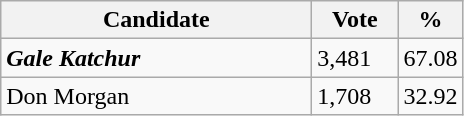<table class="wikitable">
<tr>
<th bgcolor="#DDDDFF" width="200px">Candidate</th>
<th bgcolor="#DDDDFF" width="50px">Vote</th>
<th bgcolor="#DDDDFF" width="30px">%</th>
</tr>
<tr>
<td><strong><em>Gale Katchur</em></strong></td>
<td>3,481</td>
<td>67.08</td>
</tr>
<tr>
<td>Don Morgan</td>
<td>1,708</td>
<td>32.92</td>
</tr>
</table>
